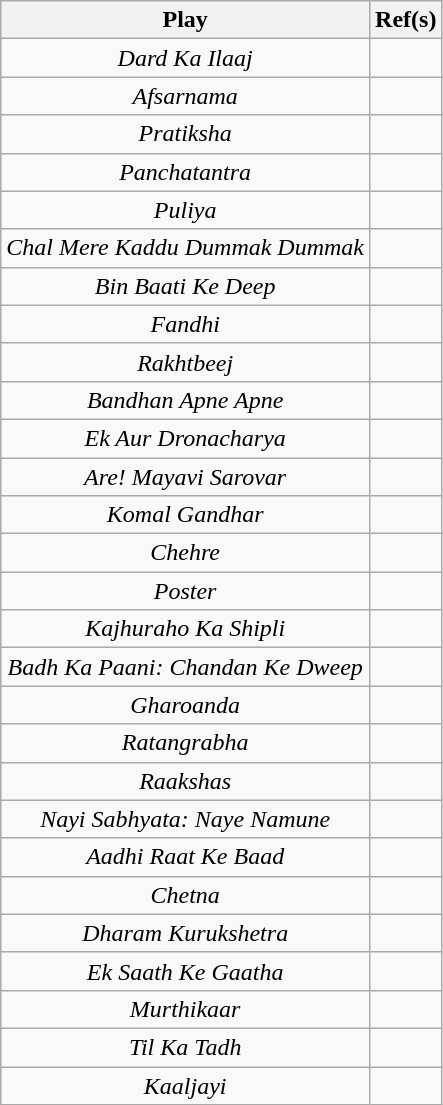<table class="wikitable" style="text-align:center;">
<tr>
<th>Play</th>
<th>Ref(s)</th>
</tr>
<tr>
<td><em>Dard Ka Ilaaj</em></td>
<td></td>
</tr>
<tr>
<td><em>Afsarnama</em></td>
<td></td>
</tr>
<tr>
<td><em>Pratiksha</em></td>
<td></td>
</tr>
<tr>
<td><em>Panchatantra </em></td>
<td></td>
</tr>
<tr>
<td><em>Puliya</em></td>
<td></td>
</tr>
<tr>
<td><em>Chal Mere Kaddu Dummak Dummak</em></td>
<td></td>
</tr>
<tr>
<td><em>Bin Baati Ke Deep</em></td>
<td></td>
</tr>
<tr>
<td><em>Fandhi</em></td>
<td></td>
</tr>
<tr>
<td><em>Rakhtbeej</em></td>
<td></td>
</tr>
<tr>
<td><em>Bandhan Apne Apne</em></td>
<td></td>
</tr>
<tr>
<td><em>Ek Aur Dronacharya</em></td>
<td></td>
</tr>
<tr>
<td><em>Are! Mayavi Sarovar</em></td>
<td></td>
</tr>
<tr>
<td><em>Komal Gandhar</em></td>
<td></td>
</tr>
<tr>
<td><em>Chehre</em></td>
<td></td>
</tr>
<tr>
<td><em>Poster</em></td>
<td></td>
</tr>
<tr>
<td><em>Kajhuraho Ka Shipli</em></td>
<td></td>
</tr>
<tr>
<td><em>Badh Ka Paani: Chandan Ke Dweep</em></td>
<td></td>
</tr>
<tr>
<td><em>Gharoanda</em></td>
<td></td>
</tr>
<tr>
<td><em>Ratangrabha</em></td>
<td></td>
</tr>
<tr>
<td><em>Raakshas</em></td>
<td></td>
</tr>
<tr>
<td><em>Nayi Sabhyata: Naye Namune</em></td>
<td></td>
</tr>
<tr>
<td><em>Aadhi Raat Ke Baad</em></td>
<td></td>
</tr>
<tr>
<td><em>Chetna</em></td>
<td></td>
</tr>
<tr>
<td><em>Dharam Kurukshetra</em></td>
<td></td>
</tr>
<tr>
<td><em>Ek Saath Ke Gaatha</em></td>
<td></td>
</tr>
<tr>
<td><em>Murthikaar</em></td>
<td></td>
</tr>
<tr>
<td><em>Til Ka Tadh</em></td>
<td></td>
</tr>
<tr>
<td><em>Kaaljayi</em></td>
<td></td>
</tr>
</table>
